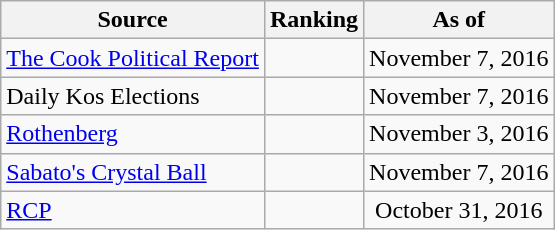<table class="wikitable" style="text-align:center">
<tr>
<th>Source</th>
<th>Ranking</th>
<th>As of</th>
</tr>
<tr>
<td align=left><a href='#'>The Cook Political Report</a></td>
<td></td>
<td>November 7, 2016</td>
</tr>
<tr>
<td align=left>Daily Kos Elections</td>
<td></td>
<td>November 7, 2016</td>
</tr>
<tr>
<td align=left><a href='#'>Rothenberg</a></td>
<td></td>
<td>November 3, 2016</td>
</tr>
<tr>
<td align=left><a href='#'>Sabato's Crystal Ball</a></td>
<td></td>
<td>November 7, 2016</td>
</tr>
<tr>
<td align="left"><a href='#'>RCP</a></td>
<td></td>
<td>October 31, 2016</td>
</tr>
</table>
